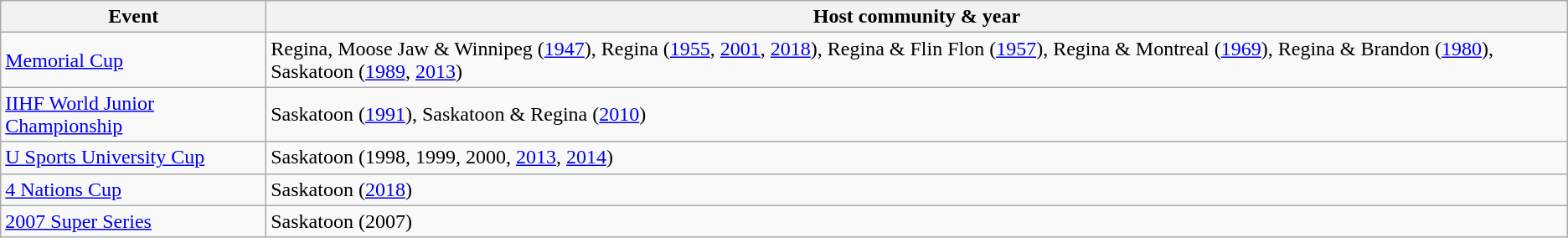<table class="wikitable sortable">
<tr>
<th>Event</th>
<th>Host community & year</th>
</tr>
<tr>
<td><a href='#'>Memorial Cup</a></td>
<td>Regina, Moose Jaw & Winnipeg (<a href='#'>1947</a>), Regina (<a href='#'>1955</a>, <a href='#'>2001</a>, <a href='#'>2018</a>), Regina & Flin Flon (<a href='#'>1957</a>), Regina & Montreal (<a href='#'>1969</a>), Regina & Brandon (<a href='#'>1980</a>), Saskatoon (<a href='#'>1989</a>, <a href='#'>2013</a>)</td>
</tr>
<tr>
<td><a href='#'>IIHF World Junior Championship</a></td>
<td>Saskatoon (<a href='#'>1991</a>), Saskatoon & Regina (<a href='#'>2010</a>)</td>
</tr>
<tr>
<td><a href='#'>U Sports University Cup</a></td>
<td>Saskatoon (1998, 1999, 2000, <a href='#'>2013</a>, <a href='#'>2014</a>)</td>
</tr>
<tr>
<td><a href='#'>4 Nations Cup</a></td>
<td>Saskatoon (<a href='#'>2018</a>)</td>
</tr>
<tr>
<td><a href='#'>2007 Super Series</a></td>
<td>Saskatoon (2007)</td>
</tr>
</table>
